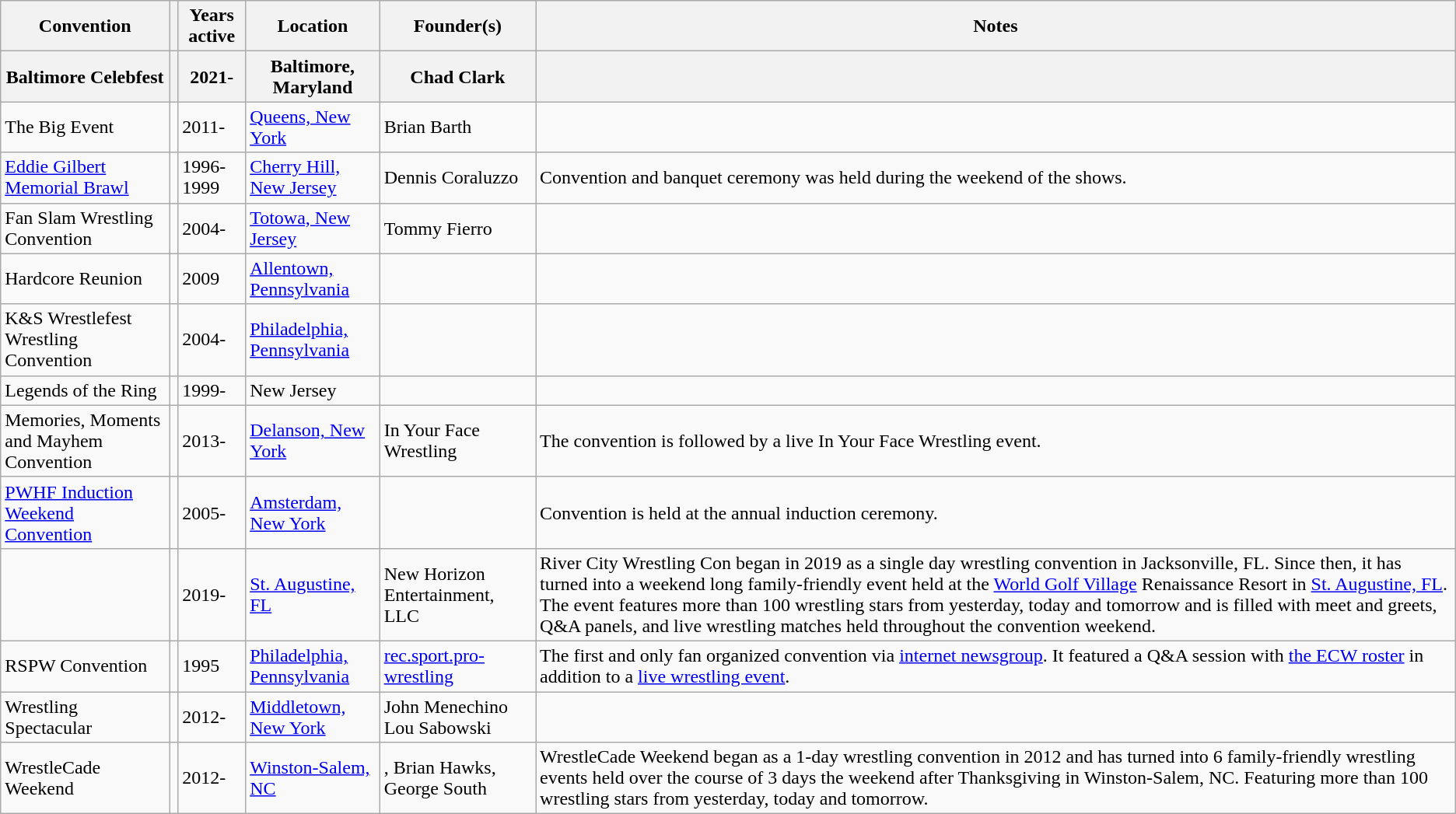<table class="sortable wikitable">
<tr>
<th>Convention</th>
<th></th>
<th>Years active</th>
<th>Location</th>
<th>Founder(s)</th>
<th>Notes</th>
</tr>
<tr>
<th>Baltimore Celebfest</th>
<th></th>
<th>2021-</th>
<th>Baltimore, Maryland</th>
<th>Chad Clark</th>
<th></th>
</tr>
<tr>
<td>The Big Event</td>
<td></td>
<td>2011-</td>
<td><a href='#'>Queens, New York</a></td>
<td>Brian Barth</td>
<td></td>
</tr>
<tr>
<td><a href='#'>Eddie Gilbert Memorial Brawl</a></td>
<td></td>
<td>1996-1999</td>
<td><a href='#'>Cherry Hill, New Jersey</a></td>
<td>Dennis Coraluzzo</td>
<td>Convention and banquet ceremony was held during the weekend of the shows.</td>
</tr>
<tr>
<td>Fan Slam Wrestling Convention</td>
<td></td>
<td>2004-</td>
<td><a href='#'>Totowa, New Jersey</a></td>
<td>Tommy Fierro</td>
<td></td>
</tr>
<tr>
<td>Hardcore Reunion</td>
<td></td>
<td>2009</td>
<td><a href='#'>Allentown, Pennsylvania</a></td>
<td></td>
<td></td>
</tr>
<tr>
<td>K&S Wrestlefest Wrestling Convention</td>
<td></td>
<td>2004-</td>
<td><a href='#'>Philadelphia, Pennsylvania</a></td>
<td></td>
<td></td>
</tr>
<tr>
<td>Legends of the Ring</td>
<td></td>
<td>1999-</td>
<td>New Jersey</td>
<td></td>
<td></td>
</tr>
<tr>
<td>Memories, Moments and Mayhem Convention</td>
<td></td>
<td>2013-</td>
<td><a href='#'>Delanson, New York</a></td>
<td>In Your Face Wrestling</td>
<td>The convention is followed by a live In Your Face Wrestling event.</td>
</tr>
<tr>
<td><a href='#'>PWHF Induction Weekend Convention</a></td>
<td></td>
<td>2005-</td>
<td><a href='#'>Amsterdam, New York</a></td>
<td></td>
<td>Convention is held at the annual induction ceremony.</td>
</tr>
<tr>
<td></td>
<td></td>
<td>2019-</td>
<td><a href='#'>St. Augustine, FL</a></td>
<td>New Horizon Entertainment, LLC</td>
<td>River City Wrestling Con began in 2019 as a single day wrestling convention in Jacksonville, FL. Since then, it has turned into a weekend long family-friendly event held at the <a href='#'>World Golf Village</a> Renaissance Resort in <a href='#'>St. Augustine, FL</a>. The event features more than 100 wrestling stars from yesterday, today and tomorrow and is filled with meet and greets, Q&A panels, and live wrestling matches held throughout the convention weekend.</td>
</tr>
<tr>
<td>RSPW Convention</td>
<td></td>
<td>1995</td>
<td><a href='#'>Philadelphia, Pennsylvania</a></td>
<td><a href='#'>rec.sport.pro-wrestling</a></td>
<td>The first and only fan organized convention via <a href='#'>internet newsgroup</a>. It featured a Q&A session with <a href='#'>the ECW roster</a> in addition to a <a href='#'>live wrestling event</a>.</td>
</tr>
<tr>
<td>Wrestling Spectacular</td>
<td></td>
<td>2012-</td>
<td><a href='#'>Middletown, New York</a></td>
<td>John Menechino<br>Lou Sabowski</td>
<td></td>
</tr>
<tr>
<td>WrestleCade Weekend</td>
<td></td>
<td>2012-</td>
<td><a href='#'>Winston-Salem, NC</a></td>
<td>, Brian Hawks, George South</td>
<td>WrestleCade Weekend began as a 1-day wrestling convention in 2012 and has turned into 6 family-friendly wrestling events held over the course of 3 days the weekend after Thanksgiving in Winston-Salem, NC. Featuring more than 100 wrestling stars from yesterday, today and tomorrow.</td>
</tr>
</table>
